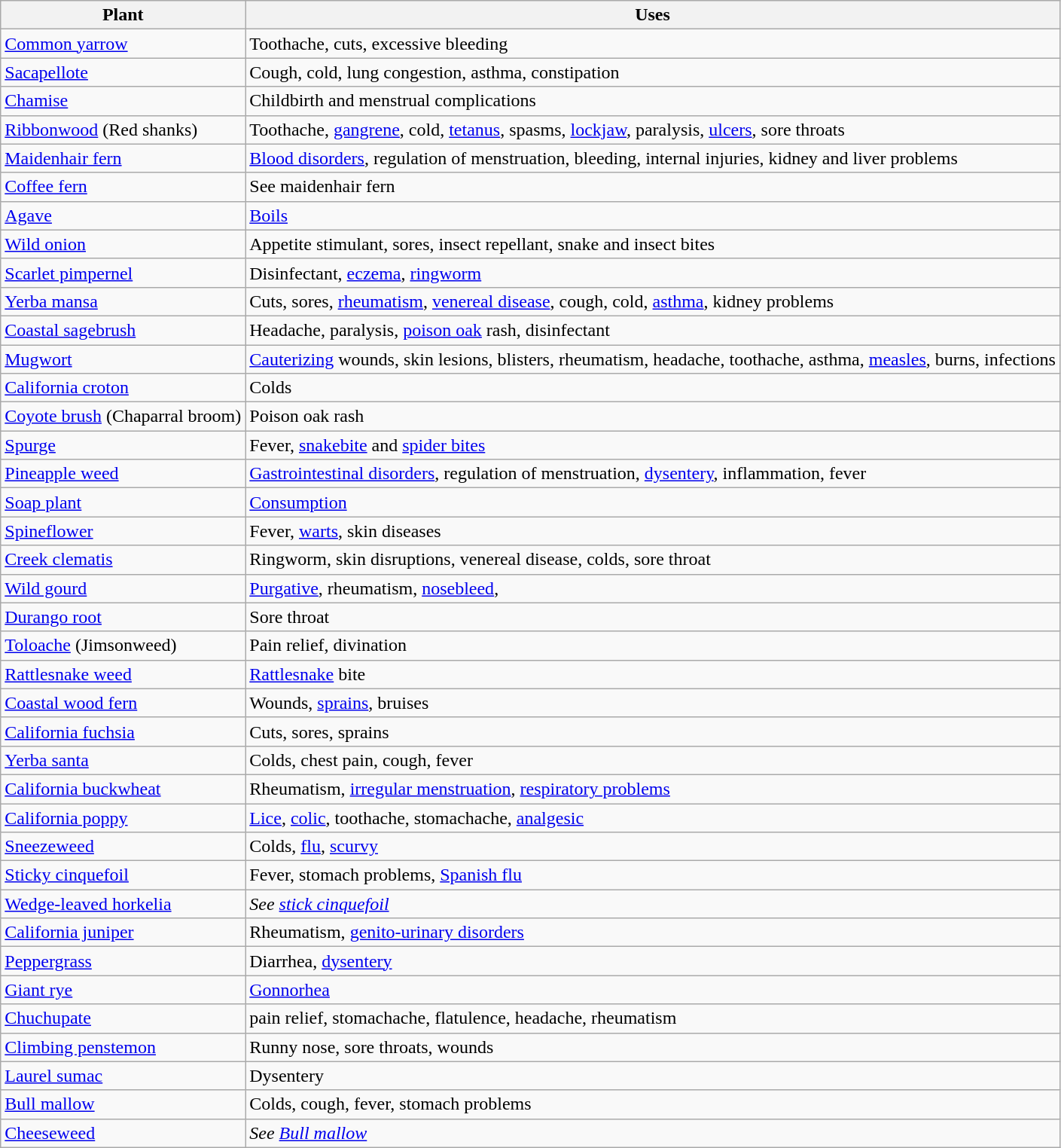<table class="wikitable">
<tr>
<th>Plant</th>
<th>Uses</th>
</tr>
<tr>
<td><a href='#'>Common yarrow</a></td>
<td>Toothache, cuts, excessive bleeding</td>
</tr>
<tr>
<td><a href='#'>Sacapellote</a></td>
<td>Cough, cold, lung congestion, asthma, constipation</td>
</tr>
<tr>
<td><a href='#'>Chamise</a></td>
<td>Childbirth and menstrual complications</td>
</tr>
<tr>
<td><a href='#'>Ribbonwood</a> (Red shanks)</td>
<td>Toothache, <a href='#'>gangrene</a>, cold, <a href='#'>tetanus</a>, spasms, <a href='#'>lockjaw</a>, paralysis, <a href='#'>ulcers</a>, sore throats</td>
</tr>
<tr>
<td><a href='#'>Maidenhair fern</a></td>
<td><a href='#'>Blood disorders</a>, regulation of menstruation, bleeding, internal injuries, kidney and liver problems</td>
</tr>
<tr>
<td><a href='#'>Coffee fern</a></td>
<td>See maidenhair fern</td>
</tr>
<tr>
<td><a href='#'>Agave</a></td>
<td><a href='#'>Boils</a></td>
</tr>
<tr>
<td><a href='#'>Wild onion</a></td>
<td>Appetite stimulant, sores, insect repellant, snake and insect bites</td>
</tr>
<tr>
<td><a href='#'>Scarlet pimpernel</a></td>
<td>Disinfectant, <a href='#'>eczema</a>, <a href='#'>ringworm</a></td>
</tr>
<tr>
<td><a href='#'>Yerba mansa</a></td>
<td>Cuts, sores, <a href='#'>rheumatism</a>, <a href='#'>venereal disease</a>, cough, cold, <a href='#'>asthma</a>, kidney problems</td>
</tr>
<tr>
<td><a href='#'>Coastal sagebrush</a></td>
<td>Headache, paralysis, <a href='#'>poison oak</a> rash, disinfectant</td>
</tr>
<tr>
<td><a href='#'>Mugwort</a></td>
<td><a href='#'>Cauterizing</a> wounds, skin lesions, blisters, rheumatism, headache, toothache, asthma, <a href='#'>measles</a>, burns, infections</td>
</tr>
<tr>
<td><a href='#'>California croton</a></td>
<td>Colds</td>
</tr>
<tr>
<td><a href='#'>Coyote brush</a> (Chaparral broom)</td>
<td>Poison oak rash</td>
</tr>
<tr>
<td><a href='#'>Spurge</a></td>
<td>Fever, <a href='#'>snakebite</a> and <a href='#'>spider bites</a></td>
</tr>
<tr>
<td><a href='#'>Pineapple weed</a></td>
<td><a href='#'>Gastrointestinal disorders</a>, regulation of menstruation, <a href='#'>dysentery</a>, inflammation, fever</td>
</tr>
<tr>
<td><a href='#'>Soap plant</a></td>
<td><a href='#'>Consumption</a></td>
</tr>
<tr>
<td><a href='#'>Spineflower</a></td>
<td>Fever, <a href='#'>warts</a>, skin diseases</td>
</tr>
<tr>
<td><a href='#'>Creek clematis</a></td>
<td>Ringworm, skin disruptions, venereal disease, colds, sore throat</td>
</tr>
<tr>
<td><a href='#'>Wild gourd</a></td>
<td><a href='#'>Purgative</a>, rheumatism, <a href='#'>nosebleed</a>,</td>
</tr>
<tr>
<td><a href='#'>Durango root</a></td>
<td>Sore throat</td>
</tr>
<tr>
<td><a href='#'>Toloache</a> (Jimsonweed)</td>
<td>Pain relief, divination</td>
</tr>
<tr>
<td><a href='#'>Rattlesnake weed</a></td>
<td><a href='#'>Rattlesnake</a> bite</td>
</tr>
<tr>
<td><a href='#'>Coastal wood fern</a></td>
<td>Wounds, <a href='#'>sprains</a>, bruises</td>
</tr>
<tr>
<td><a href='#'>California fuchsia</a></td>
<td>Cuts, sores, sprains</td>
</tr>
<tr>
<td><a href='#'>Yerba santa</a></td>
<td>Colds, chest pain, cough, fever</td>
</tr>
<tr>
<td><a href='#'>California buckwheat</a></td>
<td>Rheumatism, <a href='#'>irregular menstruation</a>, <a href='#'>respiratory problems</a></td>
</tr>
<tr>
<td><a href='#'>California poppy</a></td>
<td><a href='#'>Lice</a>, <a href='#'>colic</a>, toothache, stomachache, <a href='#'>analgesic</a></td>
</tr>
<tr>
<td><a href='#'>Sneezeweed</a></td>
<td>Colds, <a href='#'>flu</a>, <a href='#'>scurvy</a></td>
</tr>
<tr>
<td><a href='#'>Sticky cinquefoil</a></td>
<td>Fever, stomach problems, <a href='#'>Spanish flu</a></td>
</tr>
<tr>
<td><a href='#'>Wedge-leaved horkelia</a></td>
<td><em>See <a href='#'>stick cinquefoil</a></em></td>
</tr>
<tr>
<td><a href='#'>California juniper</a></td>
<td>Rheumatism, <a href='#'>genito-urinary disorders</a></td>
</tr>
<tr>
<td><a href='#'>Peppergrass</a></td>
<td>Diarrhea, <a href='#'>dysentery</a></td>
</tr>
<tr>
<td><a href='#'>Giant rye</a></td>
<td><a href='#'>Gonnorhea</a></td>
</tr>
<tr>
<td><a href='#'>Chuchupate</a></td>
<td>pain relief, stomachache, flatulence, headache, rheumatism</td>
</tr>
<tr>
<td><a href='#'>Climbing penstemon</a></td>
<td>Runny nose, sore throats, wounds</td>
</tr>
<tr>
<td><a href='#'>Laurel sumac</a></td>
<td>Dysentery</td>
</tr>
<tr>
<td><a href='#'>Bull mallow</a></td>
<td>Colds, cough, fever, stomach problems</td>
</tr>
<tr>
<td><a href='#'>Cheeseweed</a></td>
<td><em>See <a href='#'>Bull mallow</a></em></td>
</tr>
</table>
